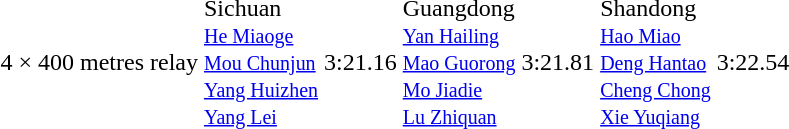<table>
<tr>
<td>4 × 400 metres relay</td>
<td>Sichuan<br><small><a href='#'>He Miaoge</a><br><a href='#'>Mou Chunjun</a><br><a href='#'>Yang Huizhen</a><br><a href='#'>Yang Lei</a></small></td>
<td>3:21.16</td>
<td>Guangdong<br><small><a href='#'>Yan Hailing</a><br><a href='#'>Mao Guorong</a><br><a href='#'>Mo Jiadie</a><br><a href='#'>Lu Zhiquan</a></small></td>
<td>3:21.81</td>
<td>Shandong<br><small><a href='#'>Hao Miao</a><br><a href='#'>Deng Hantao</a><br><a href='#'>Cheng Chong</a><br><a href='#'>Xie Yuqiang</a></small></td>
<td>3:22.54</td>
</tr>
</table>
